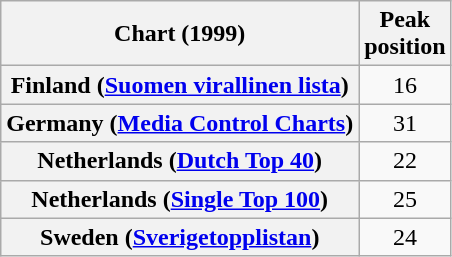<table class="wikitable sortable plainrowheaders" style="text-align:center">
<tr>
<th scope="col">Chart (1999)</th>
<th scope="col">Peak<br>position</th>
</tr>
<tr>
<th scope="row">Finland (<a href='#'>Suomen virallinen lista</a>)</th>
<td>16</td>
</tr>
<tr>
<th scope="row">Germany (<a href='#'>Media Control Charts</a>)</th>
<td>31</td>
</tr>
<tr>
<th scope="row">Netherlands (<a href='#'>Dutch Top 40</a>)</th>
<td>22</td>
</tr>
<tr>
<th scope="row">Netherlands (<a href='#'>Single Top 100</a>)</th>
<td>25</td>
</tr>
<tr>
<th scope="row">Sweden (<a href='#'>Sverigetopplistan</a>)</th>
<td>24</td>
</tr>
</table>
